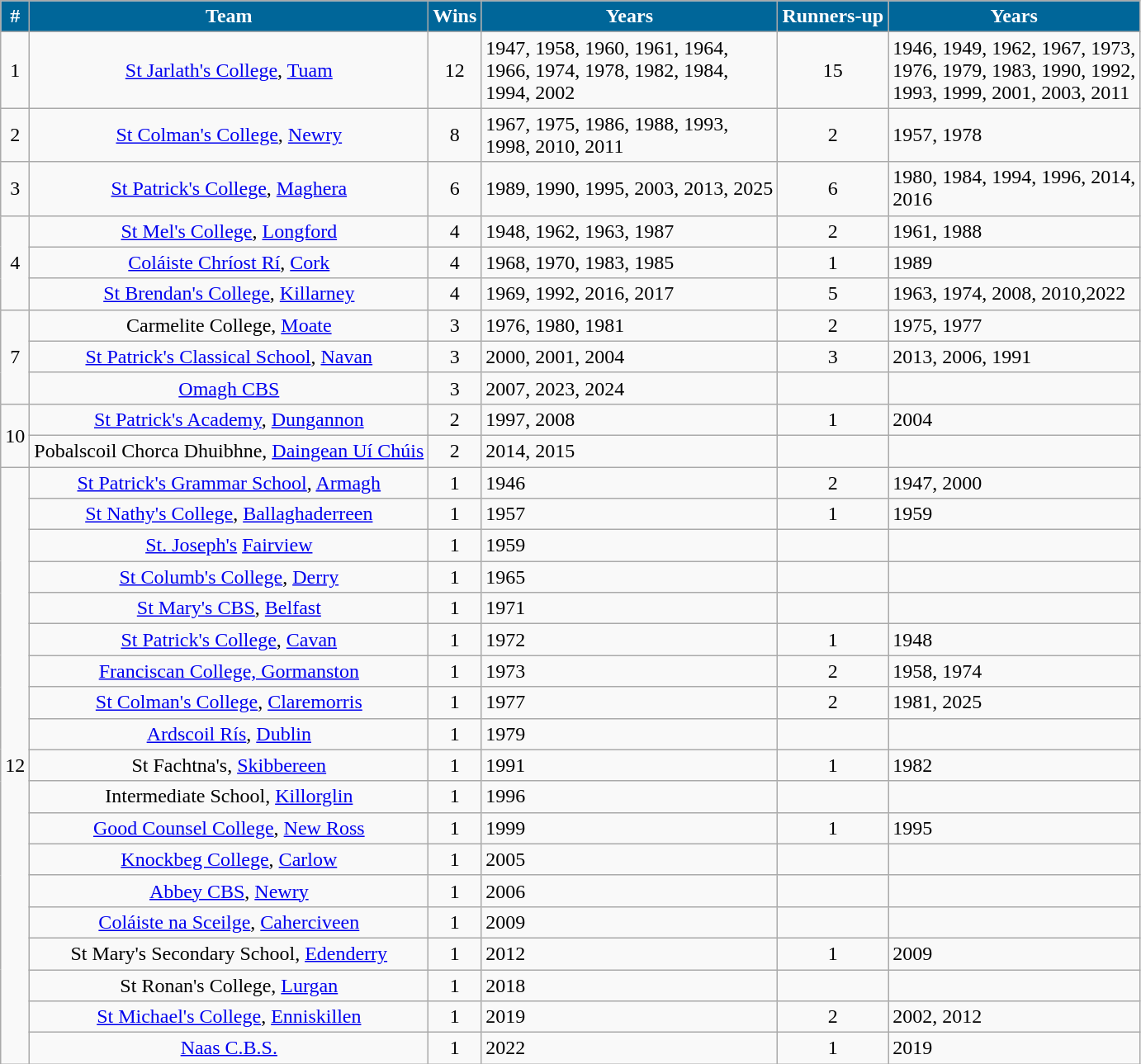<table class="wikitable">
<tr>
<th style="background:#069; color:white;">#</th>
<th style="background:#069; color:white;">Team</th>
<th style="background:#069; color:white;">Wins</th>
<th style="background:#069; color:white;">Years</th>
<th style="background:#069; color:white;">Runners-up</th>
<th style="background:#069; color:white;">Years</th>
</tr>
<tr>
<td align=center>1</td>
<td align=center><a href='#'>St Jarlath's College</a>, <a href='#'>Tuam</a></td>
<td align=center>12</td>
<td>1947, 1958, 1960, 1961, 1964,<br>1966, 1974, 1978, 1982, 1984,<br>1994, 2002</td>
<td align=center>15</td>
<td>1946, 1949, 1962, 1967, 1973,<br>1976, 1979, 1983, 1990, 1992,<br>1993, 1999, 2001, 2003, 2011</td>
</tr>
<tr>
<td align=center>2</td>
<td align=center><a href='#'>St Colman's College</a>, <a href='#'>Newry</a></td>
<td align=center>8</td>
<td>1967, 1975, 1986, 1988, 1993,<br>1998, 2010, 2011</td>
<td align=center>2</td>
<td>1957, 1978</td>
</tr>
<tr>
<td align=center>3</td>
<td align=center><a href='#'>St Patrick's College</a>, <a href='#'>Maghera</a></td>
<td align=center>6</td>
<td>1989, 1990, 1995, 2003, 2013, 2025</td>
<td align=center>6</td>
<td>1980, 1984, 1994, 1996, 2014,<br>2016</td>
</tr>
<tr>
<td align=center rowspan=3>4</td>
<td align=center><a href='#'>St Mel's College</a>, <a href='#'>Longford</a></td>
<td align=center>4</td>
<td>1948, 1962, 1963, 1987</td>
<td align=center>2</td>
<td>1961, 1988</td>
</tr>
<tr>
<td align=center><a href='#'>Coláiste Chríost Rí</a>, <a href='#'>Cork</a></td>
<td align=center>4</td>
<td>1968, 1970, 1983, 1985</td>
<td align=center>1</td>
<td>1989</td>
</tr>
<tr>
<td align=center><a href='#'>St Brendan's College</a>, <a href='#'>Killarney</a></td>
<td align=center>4</td>
<td>1969, 1992, 2016, 2017</td>
<td align=center>5</td>
<td>1963, 1974, 2008, 2010,2022</td>
</tr>
<tr>
<td rowspan="3" align="center">7</td>
<td align=center>Carmelite College, <a href='#'>Moate</a></td>
<td align=center>3</td>
<td>1976, 1980, 1981</td>
<td align=center>2</td>
<td>1975, 1977</td>
</tr>
<tr>
<td align=center><a href='#'>St Patrick's Classical School</a>, <a href='#'>Navan</a></td>
<td align=center>3</td>
<td>2000, 2001, 2004</td>
<td align=center>3</td>
<td>2013, 2006, 1991</td>
</tr>
<tr>
<td align="center"><a href='#'>Omagh CBS</a></td>
<td align="center">3</td>
<td>2007, 2023, 2024</td>
<td align="center"></td>
<td></td>
</tr>
<tr>
<td rowspan="2" align="center">10</td>
<td align="center"><a href='#'>St Patrick's Academy</a>, <a href='#'>Dungannon</a></td>
<td align="center">2</td>
<td>1997, 2008</td>
<td align="center">1</td>
<td>2004</td>
</tr>
<tr>
<td align=center>Pobalscoil Chorca Dhuibhne, <a href='#'>Daingean Uí Chúis</a></td>
<td align=center>2</td>
<td>2014, 2015</td>
<td align=center></td>
<td></td>
</tr>
<tr>
<td align=center rowspan =19>12</td>
<td align=center><a href='#'>St Patrick's Grammar School</a>, <a href='#'>Armagh</a></td>
<td align=center>1</td>
<td>1946</td>
<td align=center>2</td>
<td>1947, 2000</td>
</tr>
<tr>
<td align=center><a href='#'>St Nathy's College</a>, <a href='#'>Ballaghaderreen</a></td>
<td align=center>1</td>
<td>1957</td>
<td align=center>1</td>
<td>1959</td>
</tr>
<tr>
<td align=center><a href='#'>St. Joseph's</a> <a href='#'>Fairview</a></td>
<td align=center>1</td>
<td>1959</td>
<td align=center></td>
<td></td>
</tr>
<tr>
<td align=center><a href='#'>St Columb's College</a>, <a href='#'>Derry</a></td>
<td align=center>1</td>
<td>1965</td>
<td align=center></td>
<td></td>
</tr>
<tr>
<td align=center><a href='#'>St Mary's CBS</a>, <a href='#'>Belfast</a></td>
<td align=center>1</td>
<td>1971</td>
<td align=center></td>
<td></td>
</tr>
<tr>
<td align=center><a href='#'>St Patrick's College</a>, <a href='#'>Cavan</a></td>
<td align=center>1</td>
<td>1972</td>
<td align=center>1</td>
<td>1948</td>
</tr>
<tr>
<td align=center><a href='#'>Franciscan College, Gormanston</a></td>
<td align=center>1</td>
<td>1973</td>
<td align=center>2</td>
<td>1958, 1974</td>
</tr>
<tr>
<td align=center><a href='#'>St Colman's College</a>, <a href='#'>Claremorris</a></td>
<td align=center>1</td>
<td>1977</td>
<td align=center>2</td>
<td>1981, 2025</td>
</tr>
<tr>
<td align=center><a href='#'>Ardscoil Rís</a>, <a href='#'>Dublin</a></td>
<td align=center>1</td>
<td>1979</td>
<td align=center></td>
<td></td>
</tr>
<tr>
<td align=center>St Fachtna's, <a href='#'>Skibbereen</a></td>
<td align=center>1</td>
<td>1991</td>
<td align=center>1</td>
<td>1982</td>
</tr>
<tr>
<td align=center>Intermediate School, <a href='#'>Killorglin</a></td>
<td align=center>1</td>
<td>1996</td>
<td align=center></td>
<td></td>
</tr>
<tr>
<td align=center><a href='#'>Good Counsel College</a>, <a href='#'>New Ross</a></td>
<td align=center>1</td>
<td>1999</td>
<td align=center>1</td>
<td>1995</td>
</tr>
<tr>
<td align=center><a href='#'>Knockbeg College</a>, <a href='#'>Carlow</a></td>
<td align=center>1</td>
<td>2005</td>
<td align=center></td>
<td></td>
</tr>
<tr>
<td align=center><a href='#'>Abbey CBS</a>, <a href='#'>Newry</a></td>
<td align=center>1</td>
<td>2006</td>
<td align=center></td>
<td></td>
</tr>
<tr>
<td align=center><a href='#'>Coláiste na Sceilge</a>, <a href='#'>Caherciveen</a></td>
<td align=center>1</td>
<td>2009</td>
<td align=center></td>
<td></td>
</tr>
<tr>
<td align=center>St Mary's Secondary School, <a href='#'>Edenderry</a></td>
<td align=center>1</td>
<td>2012</td>
<td align=center>1</td>
<td>2009</td>
</tr>
<tr>
<td align=center>St Ronan's College, <a href='#'>Lurgan</a></td>
<td align=center>1</td>
<td>2018</td>
<td align=center></td>
<td></td>
</tr>
<tr>
<td align=center><a href='#'>St Michael's College</a>, <a href='#'>Enniskillen</a></td>
<td align=center>1</td>
<td>2019</td>
<td align=center>2</td>
<td>2002, 2012</td>
</tr>
<tr>
<td align=center><a href='#'>Naas C.B.S.</a></td>
<td align=center>1</td>
<td>2022</td>
<td align=center>1</td>
<td>2019</td>
</tr>
</table>
